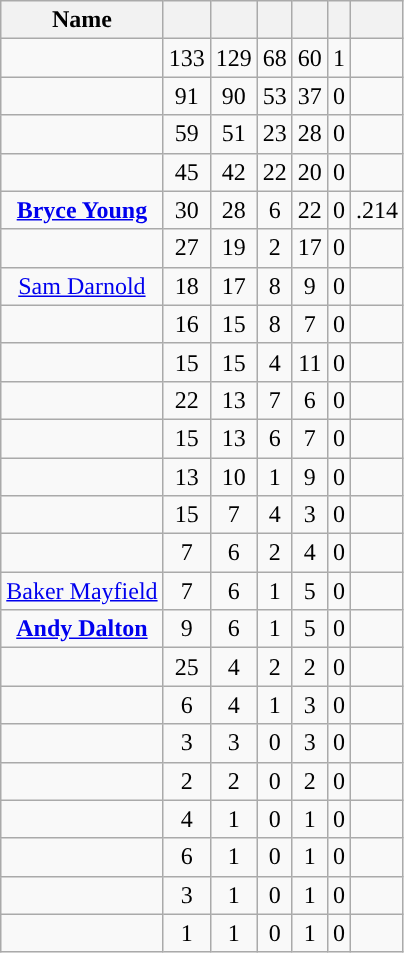<table class="wikitable sortable" style="text-align:center">
<tr>
<th>Name</th>
<th></th>
<th></th>
<th></th>
<th></th>
<th></th>
<th></th>
</tr>
<tr>
<td></td>
<td>133</td>
<td>129</td>
<td>68</td>
<td>60</td>
<td>1</td>
<td></td>
</tr>
<tr>
<td></td>
<td>91</td>
<td>90</td>
<td>53</td>
<td>37</td>
<td>0</td>
<td></td>
</tr>
<tr>
<td></td>
<td>59</td>
<td>51</td>
<td>23</td>
<td>28</td>
<td>0</td>
<td></td>
</tr>
<tr>
<td></td>
<td>45</td>
<td>42</td>
<td>22</td>
<td>20</td>
<td>0</td>
<td></td>
</tr>
<tr>
<td><strong><a href='#'>Bryce Young</a></strong></td>
<td>30</td>
<td>28</td>
<td>6</td>
<td>22</td>
<td>0</td>
<td>.214</td>
</tr>
<tr>
<td></td>
<td>27</td>
<td>19</td>
<td>2</td>
<td>17</td>
<td>0</td>
<td></td>
</tr>
<tr>
<td><a href='#'>Sam Darnold</a></td>
<td>18</td>
<td>17</td>
<td>8</td>
<td>9</td>
<td>0</td>
<td></td>
</tr>
<tr>
<td></td>
<td>16</td>
<td>15</td>
<td>8</td>
<td>7</td>
<td>0</td>
<td></td>
</tr>
<tr>
<td></td>
<td>15</td>
<td>15</td>
<td>4</td>
<td>11</td>
<td>0</td>
<td></td>
</tr>
<tr>
<td></td>
<td>22</td>
<td>13</td>
<td>7</td>
<td>6</td>
<td>0</td>
<td></td>
</tr>
<tr>
<td></td>
<td>15</td>
<td>13</td>
<td>6</td>
<td>7</td>
<td>0</td>
<td></td>
</tr>
<tr>
<td></td>
<td>13</td>
<td>10</td>
<td>1</td>
<td>9</td>
<td>0</td>
<td></td>
</tr>
<tr>
<td></td>
<td>15</td>
<td>7</td>
<td>4</td>
<td>3</td>
<td>0</td>
<td></td>
</tr>
<tr>
<td></td>
<td>7</td>
<td>6</td>
<td>2</td>
<td>4</td>
<td>0</td>
<td></td>
</tr>
<tr>
<td><a href='#'>Baker Mayfield</a></td>
<td>7</td>
<td>6</td>
<td>1</td>
<td>5</td>
<td>0</td>
<td></td>
</tr>
<tr>
<td><strong><a href='#'>Andy Dalton</a></strong></td>
<td>9</td>
<td>6</td>
<td>1</td>
<td>5</td>
<td>0</td>
<td></td>
</tr>
<tr>
<td></td>
<td>25</td>
<td>4</td>
<td>2</td>
<td>2</td>
<td>0</td>
<td></td>
</tr>
<tr>
<td></td>
<td>6</td>
<td>4</td>
<td>1</td>
<td>3</td>
<td>0</td>
<td></td>
</tr>
<tr>
<td></td>
<td>3</td>
<td>3</td>
<td>0</td>
<td>3</td>
<td>0</td>
<td></td>
</tr>
<tr>
<td></td>
<td>2</td>
<td>2</td>
<td>0</td>
<td>2</td>
<td>0</td>
<td></td>
</tr>
<tr>
<td></td>
<td>4</td>
<td>1</td>
<td>0</td>
<td>1</td>
<td>0</td>
<td></td>
</tr>
<tr>
<td></td>
<td>6</td>
<td>1</td>
<td>0</td>
<td>1</td>
<td>0</td>
<td></td>
</tr>
<tr>
<td></td>
<td>3</td>
<td>1</td>
<td>0</td>
<td>1</td>
<td>0</td>
<td></td>
</tr>
<tr>
<td></td>
<td>1</td>
<td>1</td>
<td>0</td>
<td>1</td>
<td>0</td>
<td></td>
</tr>
</table>
